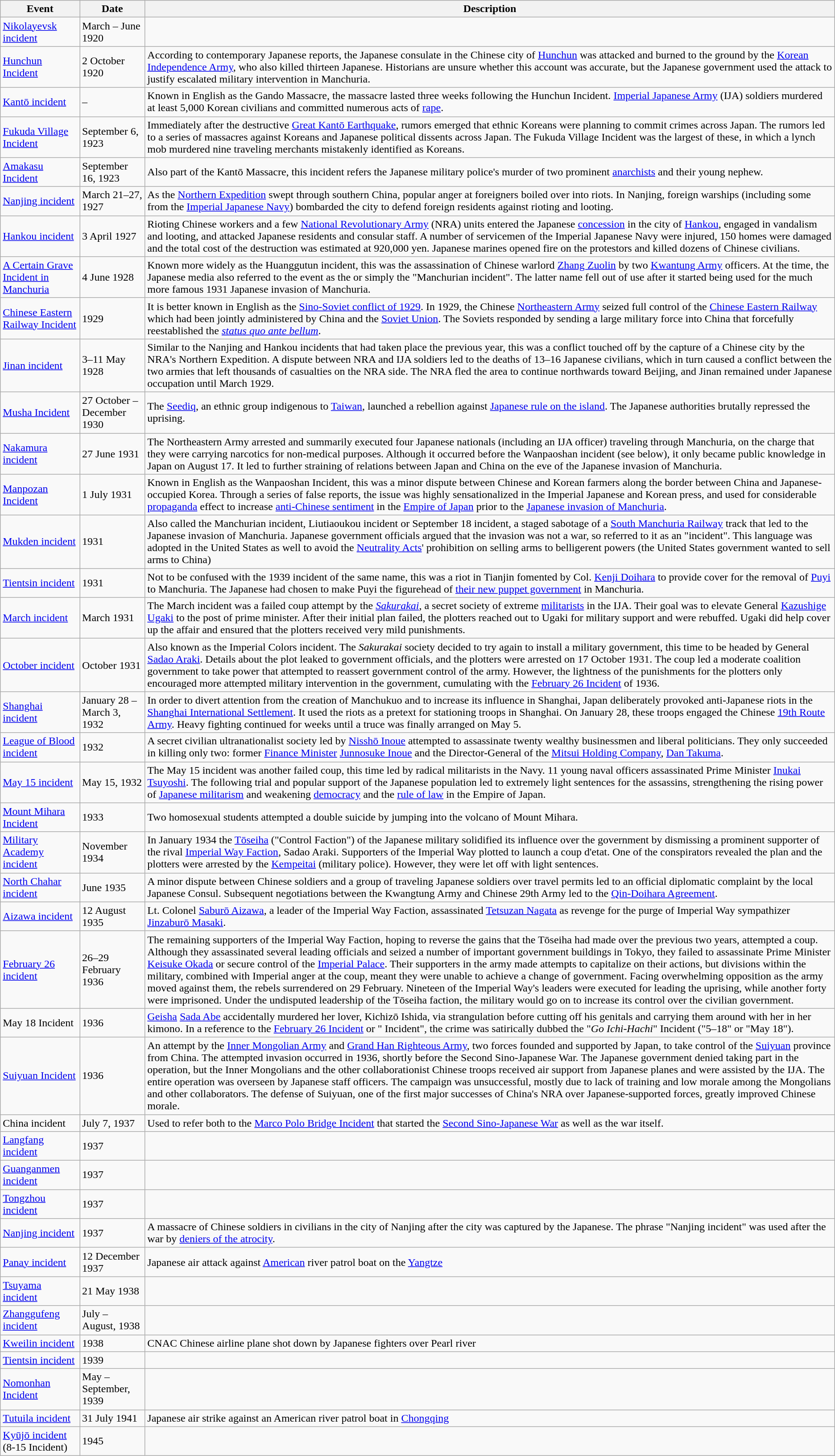<table class="wikitable">
<tr>
<th>Event</th>
<th>Date</th>
<th>Description</th>
</tr>
<tr>
<td><a href='#'>Nikolayevsk incident</a></td>
<td>March – June 1920</td>
<td></td>
</tr>
<tr>
<td><a href='#'>Hunchun Incident</a></td>
<td>2 October 1920</td>
<td>According to contemporary Japanese reports, the Japanese consulate in the Chinese city of <a href='#'>Hunchun</a> was attacked and burned to the ground by the <a href='#'>Korean Independence Army</a>, who also killed thirteen Japanese. Historians are unsure whether this account was accurate, but the Japanese government used the attack to justify escalated military intervention in Manchuria.</td>
</tr>
<tr>
<td><a href='#'>Kantō incident</a></td>
<td> – </td>
<td>Known in English as the Gando Massacre, the massacre lasted three weeks following the Hunchun Incident. <a href='#'>Imperial Japanese Army</a> (IJA) soldiers murdered at least 5,000 Korean civilians and committed numerous acts of <a href='#'>rape</a>.</td>
</tr>
<tr>
<td><a href='#'>Fukuda Village Incident</a></td>
<td>September 6, 1923</td>
<td>Immediately after the destructive <a href='#'>Great Kantō Earthquake</a>, rumors emerged that ethnic Koreans were planning to commit crimes across Japan. The rumors led to a series of massacres against Koreans and Japanese political dissents across Japan. The Fukuda Village Incident was the largest of these, in which a lynch mob murdered nine traveling merchants mistakenly identified as Koreans.</td>
</tr>
<tr>
<td><a href='#'>Amakasu Incident</a></td>
<td>September 16, 1923</td>
<td>Also part of the Kantō Massacre, this incident refers the Japanese military police's murder of two prominent <a href='#'>anarchists</a> and their young nephew.</td>
</tr>
<tr>
<td><a href='#'>Nanjing incident</a></td>
<td>March 21–27, 1927</td>
<td>As the <a href='#'>Northern Expedition</a> swept through southern China, popular anger at foreigners boiled over into riots. In Nanjing, foreign warships (including some from the <a href='#'>Imperial Japanese Navy</a>) bombarded the city to defend foreign residents against rioting and looting.</td>
</tr>
<tr>
<td><a href='#'>Hankou incident</a></td>
<td>3 April 1927</td>
<td>Rioting Chinese workers and a few <a href='#'>National Revolutionary Army</a> (NRA) units entered the Japanese <a href='#'>concession</a> in the city of <a href='#'>Hankou</a>, engaged in vandalism and looting, and attacked Japanese residents and consular staff. A number of servicemen of the Imperial Japanese Navy were injured, 150 homes were damaged and the total cost of the destruction was estimated at 920,000 yen. Japanese marines opened fire on the protestors and killed dozens of Chinese civilians.</td>
</tr>
<tr>
<td><a href='#'>A Certain Grave Incident in Manchuria</a></td>
<td>4 June 1928</td>
<td>Known more widely as the Huanggutun incident, this was the assassination of Chinese warlord <a href='#'>Zhang Zuolin</a> by two <a href='#'>Kwantung Army</a> officers. At the time, the Japanese media also referred to the event as the  or simply the "Manchurian incident". The latter name fell out of use after it started being used for the much more famous 1931 Japanese invasion of Manchuria.</td>
</tr>
<tr>
<td><a href='#'>Chinese Eastern Railway Incident</a></td>
<td>1929</td>
<td>It is better known in English as the <a href='#'>Sino-Soviet conflict of 1929</a>. In 1929, the Chinese <a href='#'>Northeastern Army</a> seized full control of the <a href='#'>Chinese Eastern Railway</a> which had been jointly administered by China and the <a href='#'>Soviet Union</a>. The Soviets responded by sending a large military force into China that forcefully reestablished the <em><a href='#'>status quo ante bellum</a></em>.</td>
</tr>
<tr>
<td><a href='#'>Jinan incident</a></td>
<td>3–11 May 1928</td>
<td>Similar to the Nanjing and Hankou incidents that had taken place the previous year, this was a conflict touched off by the capture of a Chinese city by the NRA's Northern Expedition. A dispute between NRA and IJA soldiers led to the deaths of 13–16 Japanese civilians, which in turn caused a conflict between the two armies that left thousands of casualties on the NRA side. The NRA fled the area to continue northwards toward Beijing, and Jinan remained under Japanese occupation until March 1929.</td>
</tr>
<tr>
<td><a href='#'>Musha Incident</a></td>
<td>27 October – December 1930</td>
<td>The <a href='#'>Seediq</a>, an ethnic group indigenous to <a href='#'>Taiwan</a>, launched a rebellion against <a href='#'>Japanese rule on the island</a>. The Japanese authorities brutally repressed the uprising.</td>
</tr>
<tr>
<td><a href='#'>Nakamura incident</a></td>
<td>27 June 1931</td>
<td>The Northeastern Army arrested and summarily executed four Japanese nationals (including an IJA officer) traveling through Manchuria, on the charge that they were carrying narcotics for non-medical purposes. Although it occurred before the Wanpaoshan incident (see below), it only became public knowledge in Japan on August 17. It led to further straining of relations between Japan and China on the eve of the Japanese invasion of Manchuria.</td>
</tr>
<tr>
<td><a href='#'>Manpozan Incident</a></td>
<td>1 July 1931</td>
<td>Known in English as the Wanpaoshan Incident, this was a minor dispute between Chinese and Korean farmers along the border between China and Japanese-occupied Korea. Through a series of false reports, the issue was highly sensationalized in the Imperial Japanese and Korean press, and used for considerable <a href='#'>propaganda</a> effect to increase <a href='#'>anti-Chinese sentiment</a> in the <a href='#'>Empire of Japan</a> prior to the <a href='#'>Japanese invasion of Manchuria</a>.</td>
</tr>
<tr>
<td><a href='#'>Mukden incident</a></td>
<td>1931</td>
<td>Also called the Manchurian incident, Liutiaoukou incident or September 18 incident, a staged sabotage of a <a href='#'>South Manchuria Railway</a> track that led to the Japanese invasion of Manchuria. Japanese government officials argued that the invasion was not a war, so referred to it as an "incident". This language was adopted in the United States as well to avoid the <a href='#'>Neutrality Acts</a>' prohibition on selling arms to belligerent powers (the United States government wanted to sell arms to China)</td>
</tr>
<tr>
<td><a href='#'>Tientsin incident</a></td>
<td>1931</td>
<td>Not to be confused with the 1939 incident of the same name, this was a riot in Tianjin fomented by Col. <a href='#'>Kenji Doihara</a> to provide cover for the removal of <a href='#'>Puyi</a> to Manchuria. The Japanese had chosen to make Puyi the figurehead of <a href='#'>their new puppet government</a> in Manchuria.</td>
</tr>
<tr>
<td><a href='#'>March incident</a></td>
<td>March 1931</td>
<td>The March incident was a failed coup attempt by the <em><a href='#'>Sakurakai</a></em>, a secret society of extreme <a href='#'>militarists</a> in the IJA. Their goal was to elevate General <a href='#'>Kazushige Ugaki</a> to the post of prime minister. After their initial plan failed, the plotters reached out to Ugaki for military support and were rebuffed. Ugaki did help cover up the affair and ensured that the plotters received very mild punishments.</td>
</tr>
<tr>
<td><a href='#'>October incident</a></td>
<td>October 1931</td>
<td>Also known as the Imperial Colors incident. The <em>Sakurakai</em> society decided to try again to install a military government, this time to be headed by General <a href='#'>Sadao Araki</a>. Details about the plot leaked to government officials, and the plotters were arrested on 17 October 1931. The coup led a moderate coalition government to take power that attempted to reassert government control of the army. However, the lightness of the punishments for the plotters only encouraged more attempted military intervention in the government, cumulating with the <a href='#'>February 26 Incident</a> of 1936.</td>
</tr>
<tr>
<td><a href='#'>Shanghai incident</a></td>
<td>January 28 – March 3, 1932</td>
<td>In order to divert attention from the creation of Manchukuo and to increase its influence in Shanghai, Japan deliberately provoked anti-Japanese riots in the <a href='#'>Shanghai International Settlement</a>. It used the riots as a pretext for stationing troops in Shanghai. On January 28, these troops engaged the Chinese <a href='#'>19th Route Army</a>. Heavy fighting continued for weeks until a truce was finally arranged on May 5.</td>
</tr>
<tr>
<td><a href='#'>League of Blood incident</a></td>
<td>1932</td>
<td>A secret civilian ultranationalist society led by <a href='#'>Nisshō Inoue</a> attempted to assassinate twenty wealthy businessmen and liberal politicians. They only succeeded in killing only two: former <a href='#'>Finance Minister</a> <a href='#'>Junnosuke Inoue</a> and the Director-General of the <a href='#'>Mitsui Holding Company</a>, <a href='#'>Dan Takuma</a>.</td>
</tr>
<tr>
<td><a href='#'>May 15 incident</a></td>
<td>May 15, 1932</td>
<td>The May 15 incident was another failed coup, this time led by radical militarists in the Navy. 11 young naval officers assassinated Prime Minister <a href='#'>Inukai Tsuyoshi</a>. The following trial and popular support of the Japanese population led to extremely light sentences for the assassins, strengthening the rising power of <a href='#'>Japanese militarism</a> and weakening <a href='#'>democracy</a> and the <a href='#'>rule of law</a> in the Empire of Japan.</td>
</tr>
<tr>
<td><a href='#'>Mount Mihara Incident</a></td>
<td>1933</td>
<td>Two homosexual students attempted a double suicide by jumping into the volcano of Mount Mihara.</td>
</tr>
<tr>
<td><a href='#'>Military Academy incident</a></td>
<td>November 1934</td>
<td>In January 1934 the <a href='#'>Tōseiha</a> ("Control Faction") of the Japanese military solidified its influence over the government by dismissing a prominent supporter of the rival <a href='#'>Imperial Way Faction</a>, Sadao Araki. Supporters of the Imperial Way plotted to launch a coup d'etat. One of the conspirators revealed the plan and the plotters were arrested by the <a href='#'>Kempeitai</a> (military police). However, they were let off with light sentences.</td>
</tr>
<tr>
<td><a href='#'>North Chahar incident</a></td>
<td>June 1935</td>
<td>A minor dispute between Chinese soldiers and a group of traveling Japanese soldiers over travel permits led to an official diplomatic complaint by the local Japanese Consul. Subsequent negotiations between the Kwangtung Army and Chinese 29th Army led to the <a href='#'>Qin-Doihara Agreement</a>.</td>
</tr>
<tr>
<td><a href='#'>Aizawa incident</a></td>
<td>12 August 1935</td>
<td>Lt. Colonel <a href='#'>Saburō Aizawa</a>, a leader of the Imperial Way Faction, assassinated <a href='#'>Tetsuzan Nagata</a> as revenge for the purge of Imperial Way sympathizer <a href='#'>Jinzaburō Masaki</a>.</td>
</tr>
<tr>
<td><a href='#'>February 26 incident</a></td>
<td>26–29 February 1936</td>
<td>The remaining supporters of the Imperial Way Faction, hoping to reverse the gains that the Tōseiha had made over the previous two years, attempted a coup. Although they assassinated several leading officials and seized a number of important government buildings in Tokyo, they failed to assassinate Prime Minister <a href='#'>Keisuke Okada</a> or secure control of the <a href='#'>Imperial Palace</a>. Their supporters in the army made attempts to capitalize on their actions, but divisions within the military, combined with Imperial anger at the coup, meant they were unable to achieve a change of government. Facing overwhelming opposition as the army moved against them, the rebels surrendered on 29 February. Nineteen of the Imperial Way's leaders were executed for leading the uprising, while another forty were imprisoned. Under the undisputed leadership of the Tōseiha faction, the military would go on to increase its control over the civilian government.</td>
</tr>
<tr>
<td>May 18 Incident</td>
<td>1936</td>
<td><a href='#'>Geisha</a> <a href='#'>Sada Abe</a> accidentally murdered her lover, Kichizō Ishida, via strangulation before cutting off his genitals and carrying them around with her in her kimono. In a reference to the <a href='#'>February 26 Incident</a> or " Incident", the crime was satirically dubbed the "<em>Go Ichi-Hachi</em>" Incident ("5–18" or "May 18").</td>
</tr>
<tr>
<td><a href='#'>Suiyuan Incident</a></td>
<td>1936</td>
<td>An attempt by the <a href='#'>Inner Mongolian Army</a> and <a href='#'>Grand Han Righteous Army</a>, two forces founded and supported by Japan, to take control of the <a href='#'>Suiyuan</a> province from China. The attempted invasion occurred in 1936, shortly before the Second Sino-Japanese War. The Japanese government denied taking part in the operation, but the Inner Mongolians and the other collaborationist Chinese troops received air support from Japanese planes and were assisted by the IJA. The entire operation was overseen by Japanese staff officers. The campaign was unsuccessful, mostly due to lack of training and low morale among the Mongolians and other collaborators. The defense of Suiyuan, one of the first major successes of China's NRA over Japanese-supported forces, greatly improved Chinese morale.</td>
</tr>
<tr>
<td>China incident</td>
<td>July 7, 1937</td>
<td>Used to refer both to the <a href='#'>Marco Polo Bridge Incident</a> that started the <a href='#'>Second Sino-Japanese War</a> as well as the war itself.</td>
</tr>
<tr>
<td><a href='#'>Langfang incident</a></td>
<td>1937</td>
<td></td>
</tr>
<tr>
<td><a href='#'>Guanganmen incident</a></td>
<td>1937</td>
<td></td>
</tr>
<tr>
<td><a href='#'>Tongzhou incident</a></td>
<td>1937</td>
<td></td>
</tr>
<tr>
<td><a href='#'>Nanjing incident</a></td>
<td>1937</td>
<td>A massacre of Chinese soldiers in civilians in the city of Nanjing after the city was captured by the Japanese. The phrase "Nanjing incident" was used after the war by <a href='#'>deniers of the atrocity</a>.</td>
</tr>
<tr>
<td><a href='#'>Panay incident</a></td>
<td>12 December 1937</td>
<td>Japanese air attack against <a href='#'>American</a> river patrol boat on the <a href='#'>Yangtze</a></td>
</tr>
<tr>
<td><a href='#'>Tsuyama incident</a></td>
<td>21 May 1938</td>
<td></td>
</tr>
<tr>
<td><a href='#'>Zhanggufeng incident</a></td>
<td>July – August, 1938</td>
<td></td>
</tr>
<tr>
<td><a href='#'>Kweilin incident</a></td>
<td>1938</td>
<td>CNAC Chinese airline plane shot down by Japanese fighters over Pearl river</td>
</tr>
<tr>
<td><a href='#'>Tientsin incident</a></td>
<td>1939</td>
<td></td>
</tr>
<tr>
<td><a href='#'>Nomonhan Incident</a></td>
<td>May – September, 1939</td>
<td></td>
</tr>
<tr>
<td><a href='#'>Tutuila incident</a></td>
<td>31 July 1941</td>
<td>Japanese air strike against an American river patrol boat in <a href='#'>Chongqing</a></td>
</tr>
<tr>
<td><a href='#'>Kyūjō incident</a> (8-15 Incident)</td>
<td>1945</td>
<td></td>
</tr>
</table>
